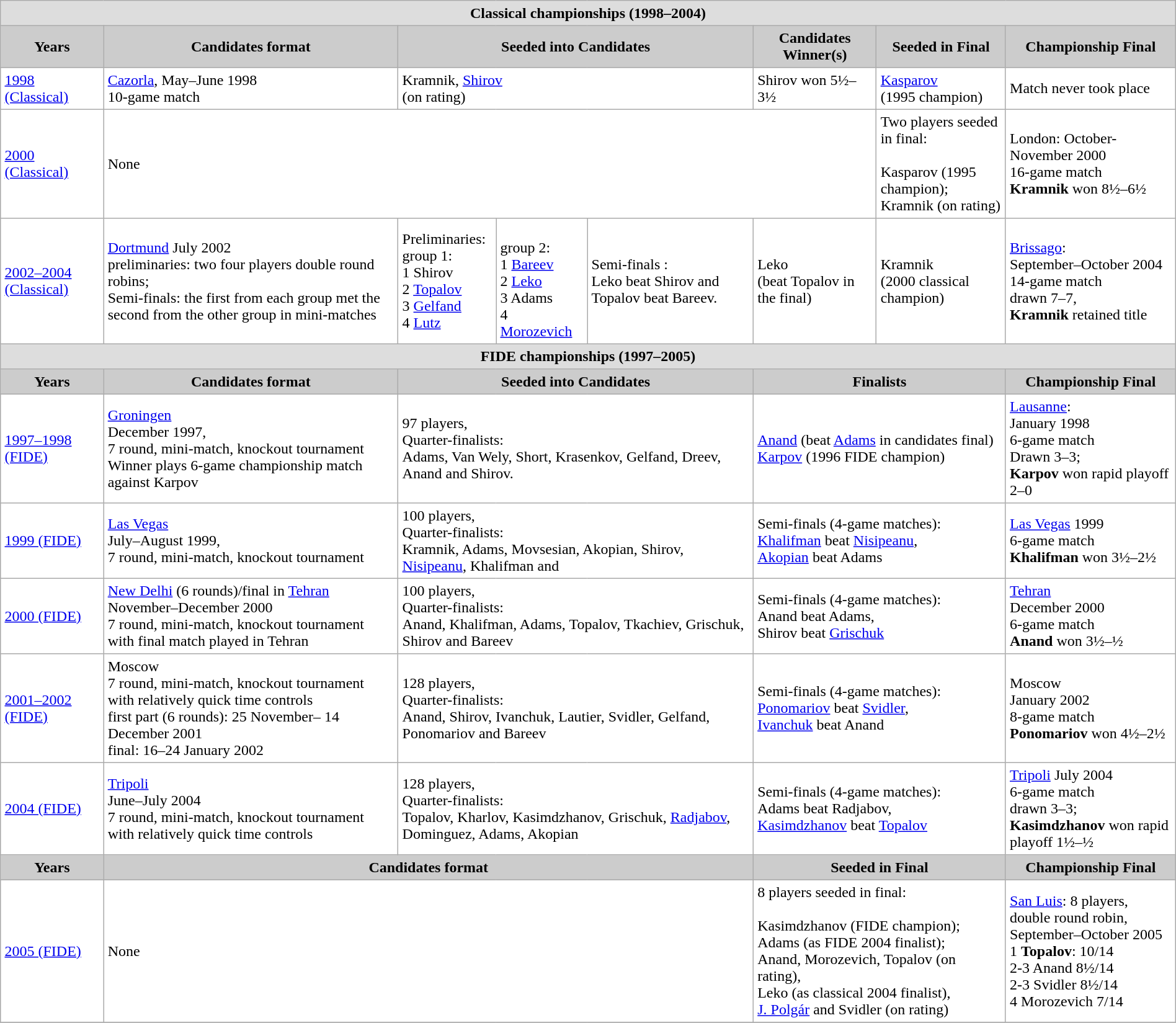<table border="1" cellpadding="4" cellspacing="0" style="border:1px solid #aaa; border-collapse:collapse">
<tr style="background:#DDDDDD;">
<th colspan="8" align="center">Classical championships (1998–2004)</th>
</tr>
<tr style="background:#cccccc;">
<th>Years</th>
<th>Candidates format</th>
<th colspan="3" align="center">Seeded into Candidates</th>
<th>Candidates Winner(s)</th>
<th width=11%>Seeded in Final</th>
<th>Championship Final</th>
</tr>
<tr>
<td><a href='#'>1998 (Classical)</a></td>
<td><a href='#'>Cazorla</a>, May–June 1998<br>10-game match</td>
<td colspan="3">Kramnik, <a href='#'>Shirov</a> <br>(on rating)</td>
<td>Shirov won 5½–3½</td>
<td><a href='#'>Kasparov</a><br> (1995 champion)</td>
<td>Match never took place</td>
</tr>
<tr>
<td><a href='#'>2000 (Classical)</a></td>
<td colspan="5">None</td>
<td colspan="1">Two players seeded in final:<br><br>Kasparov (1995 champion);<br> Kramnik (on rating)</td>
<td>London: October-<br>November 2000<br>16-game match<br><strong>Kramnik</strong> won 8½–6½</td>
</tr>
<tr>
<td><a href='#'>2002–2004 (Classical)</a></td>
<td><a href='#'>Dortmund</a> July 2002<br>preliminaries: two four players double round robins;<br>Semi-finals: the first from each group met the second from the other group in mini-matches</td>
<td colspan="1">Preliminaries:<br>group 1: <br>1 Shirov <br>2 <a href='#'>Topalov</a> <br>3 <a href='#'>Gelfand</a> <br> 4 <a href='#'>Lutz</a></td>
<td colspan="1"><br>group 2:  <br>1 <a href='#'>Bareev</a> <br> 2 <a href='#'>Leko</a> <br>3 Adams <br>4 <a href='#'>Morozevich</a></td>
<td>Semi-finals :<br> Leko beat Shirov and Topalov beat Bareev.</td>
<td>Leko<br>(beat Topalov in the final)</td>
<td>Kramnik<br> (2000 classical champion)</td>
<td><a href='#'>Brissago</a>:<br> September–October 2004<br>14-game match<br>drawn 7–7,<br> <strong>Kramnik</strong> retained title</td>
</tr>
<tr style="background:#DDDDDD;">
<th colspan="8" align="center">FIDE championships (1997–2005)</th>
</tr>
<tr style="background:#cccccc;">
<th>Years</th>
<th>Candidates format</th>
<th colspan="3" align="center">Seeded into Candidates</th>
<th colspan=2>Finalists</th>
<th>Championship Final</th>
</tr>
<tr>
<td><a href='#'>1997–1998 (FIDE)</a></td>
<td><a href='#'>Groningen</a><br> December 1997,<br> 7 round, mini-match, knockout tournament<br>Winner plays 6-game championship match against Karpov</td>
<td colspan="3">97 players,<br>Quarter-finalists:<br> Adams, Van Wely, Short, Krasenkov, Gelfand, Dreev, Anand and Shirov.</td>
<td colspan=2><a href='#'>Anand</a> (beat <a href='#'>Adams</a> in candidates final)<br> <a href='#'>Karpov</a> (1996 FIDE champion)</td>
<td><a href='#'>Lausanne</a>:<br> January 1998<br>6-game match<br>Drawn 3–3;<br> <strong>Karpov</strong> won rapid playoff 2–0</td>
</tr>
<tr>
<td><a href='#'>1999 (FIDE)</a></td>
<td><a href='#'>Las Vegas</a><br> July–August 1999,<br> 7 round, mini-match, knockout tournament</td>
<td colspan="3">100 players,<br>Quarter-finalists: <br>Kramnik, Adams, Movsesian, Akopian, Shirov, <a href='#'>Nisipeanu</a>, Khalifman and </td>
<td colspan="2">Semi-finals (4-game matches):<br> <a href='#'>Khalifman</a> beat <a href='#'>Nisipeanu</a>,<br> <a href='#'>Akopian</a> beat Adams</td>
<td><a href='#'>Las Vegas</a> 1999<br>6-game match<br><strong>Khalifman</strong> won 3½–2½</td>
</tr>
<tr>
<td><a href='#'>2000 (FIDE)</a></td>
<td><a href='#'>New Delhi</a> (6 rounds)/final in <a href='#'>Tehran</a><br> November–December 2000<br> 7 round, mini-match, knockout tournament with final match played in Tehran</td>
<td colspan="3">100 players,<br>Quarter-finalists:<br>Anand, Khalifman, Adams, Topalov, Tkachiev, Grischuk, Shirov and Bareev</td>
<td colspan="2">Semi-finals (4-game matches):<br>Anand beat Adams,<br> Shirov beat <a href='#'>Grischuk</a></td>
<td><a href='#'>Tehran</a><br> December 2000<br>6-game match<br><strong>Anand</strong> won 3½–½</td>
</tr>
<tr>
<td><a href='#'>2001–2002 (FIDE)</a></td>
<td>Moscow<br>7 round, mini-match, knockout tournament with relatively quick time controls<br>first part (6 rounds): 25 November– 14 December 2001<br>final: 16–24 January 2002</td>
<td colspan="3">128 players,<br>Quarter-finalists:<br>Anand, Shirov, Ivanchuk, Lautier, Svidler, Gelfand, Ponomariov and Bareev</td>
<td colspan="2">Semi-finals (4-game matches):<br> <a href='#'>Ponomariov</a> beat <a href='#'>Svidler</a>,<br> <a href='#'>Ivanchuk</a> beat Anand</td>
<td>Moscow<br> January 2002<br>8-game match<br><strong>Ponomariov</strong> won 4½–2½</td>
</tr>
<tr>
<td><a href='#'>2004 (FIDE)</a></td>
<td><a href='#'>Tripoli</a><br> June–July 2004<br>7 round, mini-match, knockout tournament with relatively quick time controls</td>
<td colspan="3">128 players,<br>Quarter-finalists:<br>Topalov, Kharlov, Kasimdzhanov, Grischuk, <a href='#'>Radjabov</a>, Dominguez, Adams, Akopian</td>
<td colspan="2">Semi-finals (4-game matches):<br> Adams beat Radjabov,<br> <a href='#'>Kasimdzhanov</a> beat <a href='#'>Topalov</a></td>
<td><a href='#'>Tripoli</a> July 2004<br>6-game match<br>drawn 3–3;<br> <strong>Kasimdzhanov</strong> won rapid playoff 1½–½</td>
</tr>
<tr style="background:#cccccc;">
<th>Years</th>
<th colspan="4" align="center">Candidates format</th>
<th colspan="2" align="center">Seeded in Final</th>
<th>Championship Final</th>
</tr>
<tr>
<td><a href='#'>2005 (FIDE)</a></td>
<td colspan="4">None</td>
<td colspan="2">8 players seeded in final:<br> <br> Kasimdzhanov (FIDE champion);<br> Adams (as FIDE 2004 finalist);<br>Anand, Morozevich, Topalov (on rating),<br> Leko (as classical 2004 finalist),<br> <a href='#'>J. Polgár</a> and Svidler (on rating)</td>
<td><a href='#'>San Luis</a>: 8 players,<br>double round robin,<br>September–October 2005<br>1 <strong>Topalov</strong>: 10/14<br>2-3 Anand 8½/14<br>2-3 Svidler 8½/14<br>4 Morozevich 7/14</td>
</tr>
<tr style="background:#DDDDDD;">
</tr>
</table>
